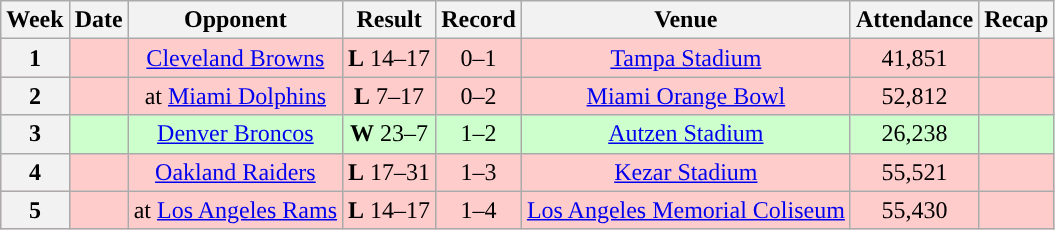<table class="wikitable" style="text-align:center">
<tr>
<th>Week</th>
<th>Date</th>
<th>Opponent</th>
<th>Result</th>
<th>Record</th>
<th>Venue</th>
<th>Attendance</th>
<th>Recap</th>
</tr>
<tr style="background:#fcc">
<th>1</th>
<td></td>
<td><a href='#'>Cleveland Browns</a></td>
<td><strong>L</strong> 14–17</td>
<td>0–1</td>
<td><a href='#'>Tampa Stadium</a></td>
<td>41,851</td>
<td></td>
</tr>
<tr style="background:#fcc">
<th>2</th>
<td></td>
<td>at <a href='#'>Miami Dolphins</a></td>
<td><strong>L</strong> 7–17</td>
<td>0–2</td>
<td><a href='#'>Miami Orange Bowl</a></td>
<td>52,812</td>
<td></td>
</tr>
<tr style="background:#cfc">
<th>3</th>
<td></td>
<td><a href='#'>Denver Broncos</a></td>
<td><strong>W</strong> 23–7</td>
<td>1–2</td>
<td><a href='#'>Autzen Stadium</a></td>
<td>26,238</td>
<td></td>
</tr>
<tr style="background:#fcc">
<th>4</th>
<td></td>
<td><a href='#'>Oakland Raiders</a></td>
<td><strong>L</strong> 17–31</td>
<td>1–3</td>
<td><a href='#'>Kezar Stadium</a></td>
<td>55,521</td>
<td></td>
</tr>
<tr style="background:#fcc">
<th>5</th>
<td></td>
<td>at <a href='#'>Los Angeles Rams</a></td>
<td><strong>L</strong> 14–17</td>
<td>1–4</td>
<td><a href='#'>Los Angeles Memorial Coliseum</a></td>
<td>55,430</td>
<td></td>
</tr>
</table>
